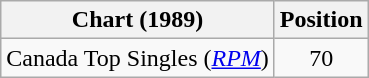<table class="wikitable">
<tr>
<th>Chart (1989)</th>
<th>Position</th>
</tr>
<tr>
<td>Canada Top Singles (<em><a href='#'>RPM</a></em>)</td>
<td align="center">70</td>
</tr>
</table>
